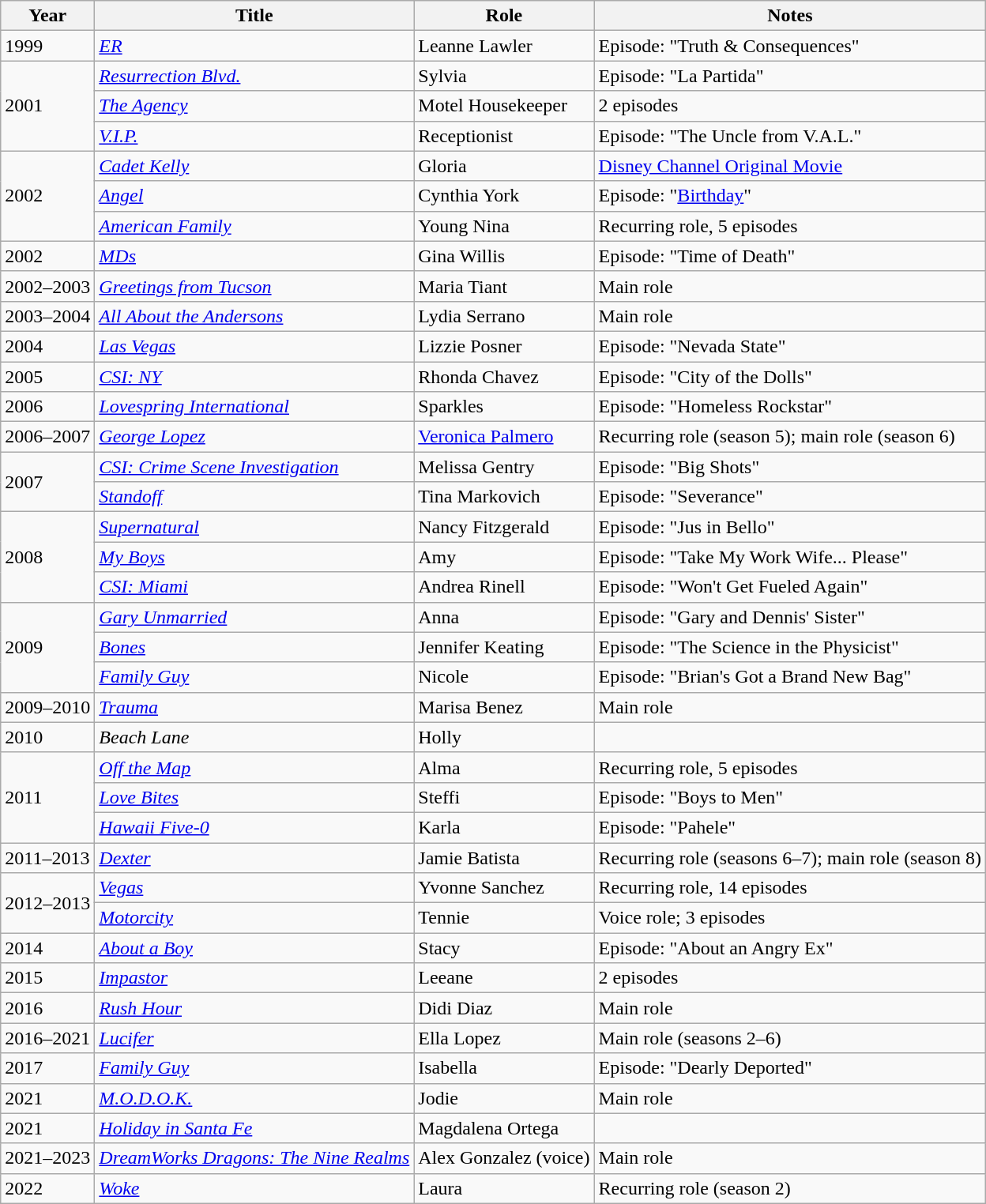<table class="wikitable sortable">
<tr>
<th>Year</th>
<th>Title</th>
<th>Role</th>
<th class="unsortable">Notes</th>
</tr>
<tr>
<td>1999</td>
<td><em><a href='#'>ER</a></em></td>
<td>Leanne Lawler</td>
<td>Episode: "Truth & Consequences"</td>
</tr>
<tr>
<td rowspan="3">2001</td>
<td><em><a href='#'>Resurrection Blvd.</a></em></td>
<td>Sylvia</td>
<td>Episode: "La Partida"</td>
</tr>
<tr>
<td><em><a href='#'>The Agency</a></em></td>
<td>Motel Housekeeper</td>
<td>2 episodes</td>
</tr>
<tr>
<td><em><a href='#'>V.I.P.</a></em></td>
<td>Receptionist</td>
<td>Episode: "The Uncle from V.A.L."</td>
</tr>
<tr>
<td rowspan="3">2002</td>
<td><em><a href='#'>Cadet Kelly</a></em></td>
<td>Gloria</td>
<td><a href='#'>Disney Channel Original Movie</a></td>
</tr>
<tr>
<td><em><a href='#'>Angel</a></em></td>
<td>Cynthia York</td>
<td>Episode: "<a href='#'>Birthday</a>"</td>
</tr>
<tr>
<td><em><a href='#'>American Family</a></em></td>
<td>Young Nina</td>
<td>Recurring role, 5 episodes</td>
</tr>
<tr>
<td>2002</td>
<td><em><a href='#'>MDs</a></em></td>
<td>Gina Willis</td>
<td>Episode: "Time of Death"</td>
</tr>
<tr>
<td>2002–2003</td>
<td><em><a href='#'>Greetings from Tucson</a></em></td>
<td>Maria Tiant</td>
<td>Main role</td>
</tr>
<tr>
<td>2003–2004</td>
<td><em><a href='#'>All About the Andersons</a></em></td>
<td>Lydia Serrano</td>
<td>Main role</td>
</tr>
<tr>
<td>2004</td>
<td><em><a href='#'>Las Vegas</a></em></td>
<td>Lizzie Posner</td>
<td>Episode: "Nevada State"</td>
</tr>
<tr>
<td>2005</td>
<td><em><a href='#'>CSI: NY</a></em></td>
<td>Rhonda Chavez</td>
<td>Episode: "City of the Dolls"</td>
</tr>
<tr>
<td>2006</td>
<td><em><a href='#'>Lovespring International</a></em></td>
<td>Sparkles</td>
<td>Episode: "Homeless Rockstar"</td>
</tr>
<tr>
<td>2006–2007</td>
<td><em><a href='#'>George Lopez</a></em></td>
<td><a href='#'>Veronica Palmero</a></td>
<td>Recurring role (season 5); main role (season 6)</td>
</tr>
<tr>
<td rowspan="2">2007</td>
<td><em><a href='#'>CSI: Crime Scene Investigation</a></em></td>
<td>Melissa Gentry</td>
<td>Episode: "Big Shots"</td>
</tr>
<tr>
<td><em><a href='#'>Standoff</a></em></td>
<td>Tina Markovich</td>
<td>Episode: "Severance"</td>
</tr>
<tr>
<td rowspan="3">2008</td>
<td><em><a href='#'>Supernatural</a></em></td>
<td>Nancy Fitzgerald</td>
<td>Episode: "Jus in Bello"</td>
</tr>
<tr>
<td><em><a href='#'>My Boys</a></em></td>
<td>Amy</td>
<td>Episode: "Take My Work Wife... Please"</td>
</tr>
<tr>
<td><em><a href='#'>CSI: Miami</a></em></td>
<td>Andrea Rinell</td>
<td>Episode: "Won't Get Fueled Again"</td>
</tr>
<tr>
<td rowspan="3">2009</td>
<td><em><a href='#'>Gary Unmarried</a></em></td>
<td>Anna</td>
<td>Episode: "Gary and Dennis' Sister"</td>
</tr>
<tr>
<td><em><a href='#'>Bones</a></em></td>
<td>Jennifer Keating</td>
<td>Episode: "The Science in the Physicist"</td>
</tr>
<tr>
<td><em><a href='#'>Family Guy</a></em></td>
<td>Nicole</td>
<td>Episode: "Brian's Got a Brand New Bag"</td>
</tr>
<tr>
<td>2009–2010</td>
<td><em><a href='#'>Trauma</a></em></td>
<td>Marisa Benez</td>
<td>Main role</td>
</tr>
<tr>
<td>2010</td>
<td><em>Beach Lane</em></td>
<td>Holly</td>
</tr>
<tr>
<td rowspan="3">2011</td>
<td><em><a href='#'>Off the Map</a></em></td>
<td>Alma</td>
<td>Recurring role, 5 episodes</td>
</tr>
<tr>
<td><em><a href='#'>Love Bites</a></em></td>
<td>Steffi</td>
<td>Episode: "Boys to Men"</td>
</tr>
<tr>
<td><em><a href='#'>Hawaii Five-0</a></em></td>
<td>Karla</td>
<td>Episode: "Pahele"</td>
</tr>
<tr>
<td>2011–2013</td>
<td><em><a href='#'>Dexter</a></em></td>
<td>Jamie Batista</td>
<td>Recurring role (seasons 6–7); main role (season 8)</td>
</tr>
<tr>
<td rowspan="2">2012–2013</td>
<td><em><a href='#'>Vegas</a></em></td>
<td>Yvonne Sanchez</td>
<td>Recurring role, 14 episodes</td>
</tr>
<tr>
<td><em><a href='#'>Motorcity</a></em></td>
<td>Tennie</td>
<td>Voice role; 3 episodes</td>
</tr>
<tr>
<td>2014</td>
<td><em><a href='#'>About a Boy</a></em></td>
<td>Stacy</td>
<td>Episode: "About an Angry Ex"</td>
</tr>
<tr>
<td>2015</td>
<td><em><a href='#'>Impastor</a></em></td>
<td>Leeane</td>
<td>2 episodes</td>
</tr>
<tr>
<td>2016</td>
<td><em><a href='#'>Rush Hour</a></em></td>
<td>Didi Diaz</td>
<td>Main role</td>
</tr>
<tr>
<td>2016–2021</td>
<td><em><a href='#'>Lucifer</a></em></td>
<td>Ella Lopez</td>
<td>Main role (seasons 2–6)</td>
</tr>
<tr>
<td>2017</td>
<td><em><a href='#'>Family Guy</a></em></td>
<td>Isabella</td>
<td>Episode: "Dearly Deported"</td>
</tr>
<tr>
<td>2021</td>
<td><em><a href='#'>M.O.D.O.K.</a></em></td>
<td>Jodie</td>
<td>Main role</td>
</tr>
<tr>
<td>2021</td>
<td><em><a href='#'>Holiday in Santa Fe</a></em></td>
<td>Magdalena Ortega</td>
<td></td>
</tr>
<tr>
<td>2021–2023</td>
<td><em><a href='#'>DreamWorks Dragons: The Nine Realms</a></em></td>
<td>Alex Gonzalez (voice)</td>
<td>Main role</td>
</tr>
<tr>
<td>2022</td>
<td><em><a href='#'>Woke</a></em></td>
<td>Laura</td>
<td>Recurring role (season 2)</td>
</tr>
</table>
